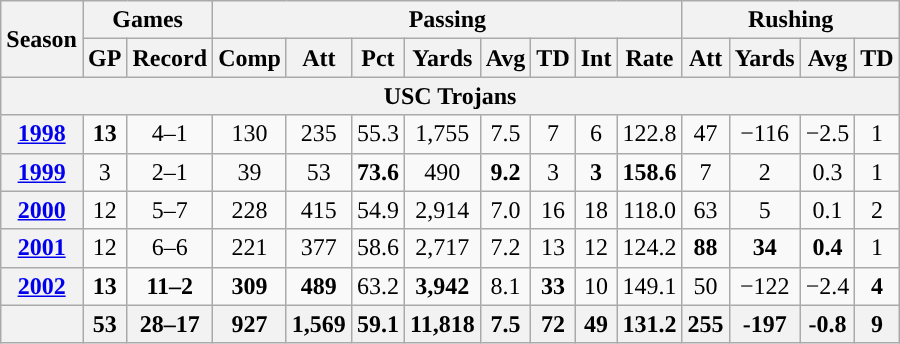<table class="wikitable" style="text-align:center;">
<tr>
<th rowspan="2">Season</th>
<th colspan="2">Games</th>
<th colspan="8">Passing</th>
<th colspan="4">Rushing</th>
</tr>
<tr>
<th>GP</th>
<th>Record</th>
<th>Comp</th>
<th>Att</th>
<th>Pct</th>
<th>Yards</th>
<th>Avg</th>
<th>TD</th>
<th>Int</th>
<th>Rate</th>
<th>Att</th>
<th>Yards</th>
<th>Avg</th>
<th>TD</th>
</tr>
<tr>
<th colspan="16">USC Trojans</th>
</tr>
<tr>
<th><a href='#'>1998</a></th>
<td><strong>13</strong></td>
<td>4–1</td>
<td>130</td>
<td>235</td>
<td>55.3</td>
<td>1,755</td>
<td>7.5</td>
<td>7</td>
<td>6</td>
<td>122.8</td>
<td>47</td>
<td>−116</td>
<td>−2.5</td>
<td>1</td>
</tr>
<tr>
<th><a href='#'>1999</a></th>
<td>3</td>
<td>2–1</td>
<td>39</td>
<td>53</td>
<td><strong>73.6</strong></td>
<td>490</td>
<td><strong>9.2</strong></td>
<td>3</td>
<td><strong>3</strong></td>
<td><strong>158.6</strong></td>
<td>7</td>
<td>2</td>
<td>0.3</td>
<td>1</td>
</tr>
<tr>
<th><a href='#'>2000</a></th>
<td>12</td>
<td>5–7</td>
<td>228</td>
<td>415</td>
<td>54.9</td>
<td>2,914</td>
<td>7.0</td>
<td>16</td>
<td>18</td>
<td>118.0</td>
<td>63</td>
<td>5</td>
<td>0.1</td>
<td>2</td>
</tr>
<tr>
<th><a href='#'>2001</a></th>
<td>12</td>
<td>6–6</td>
<td>221</td>
<td>377</td>
<td>58.6</td>
<td>2,717</td>
<td>7.2</td>
<td>13</td>
<td>12</td>
<td>124.2</td>
<td><strong>88</strong></td>
<td><strong>34</strong></td>
<td><strong>0.4</strong></td>
<td>1</td>
</tr>
<tr>
<th><a href='#'>2002</a></th>
<td><strong>13</strong></td>
<td><strong>11–2</strong></td>
<td><strong>309</strong></td>
<td><strong>489</strong></td>
<td>63.2</td>
<td><strong>3,942</strong></td>
<td>8.1</td>
<td><strong>33</strong></td>
<td>10</td>
<td>149.1</td>
<td>50</td>
<td>−122</td>
<td>−2.4</td>
<td><strong>4</strong></td>
</tr>
<tr>
<th></th>
<th>53</th>
<th>28–17</th>
<th>927</th>
<th>1,569</th>
<th>59.1</th>
<th>11,818</th>
<th>7.5</th>
<th>72</th>
<th>49</th>
<th>131.2</th>
<th>255</th>
<th>-197</th>
<th>-0.8</th>
<th>9</th>
</tr>
</table>
